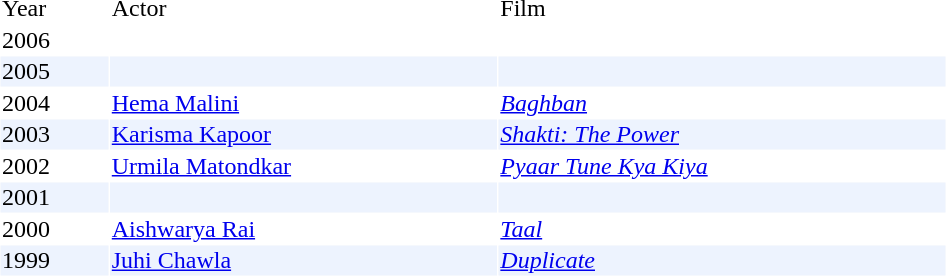<table width="50%" border="0" cellpadding="1" cellspacing="1">
<tr>
<td>Year</td>
<td>Actor</td>
<td>Film</td>
</tr>
<tr>
<td>2006</td>
<td></td>
<td></td>
</tr>
<tr bgcolor="#edf3fe">
<td>2005</td>
<td></td>
<td></td>
</tr>
<tr>
<td>2004</td>
<td><a href='#'>Hema Malini</a></td>
<td><em><a href='#'>Baghban</a></em></td>
</tr>
<tr bgcolor="#edf3fe">
<td>2003</td>
<td><a href='#'>Karisma Kapoor</a></td>
<td><em><a href='#'>Shakti: The Power</a></em></td>
</tr>
<tr>
<td>2002</td>
<td><a href='#'>Urmila Matondkar</a></td>
<td><em><a href='#'>Pyaar Tune Kya Kiya</a></em></td>
</tr>
<tr bgcolor="#edf3fe">
<td>2001</td>
<td></td>
<td></td>
</tr>
<tr>
<td>2000</td>
<td><a href='#'>Aishwarya Rai</a></td>
<td><em><a href='#'>Taal</a></em></td>
</tr>
<tr bgcolor="#edf3fe">
<td>1999</td>
<td><a href='#'>Juhi Chawla</a></td>
<td><em><a href='#'>Duplicate</a></em></td>
</tr>
</table>
